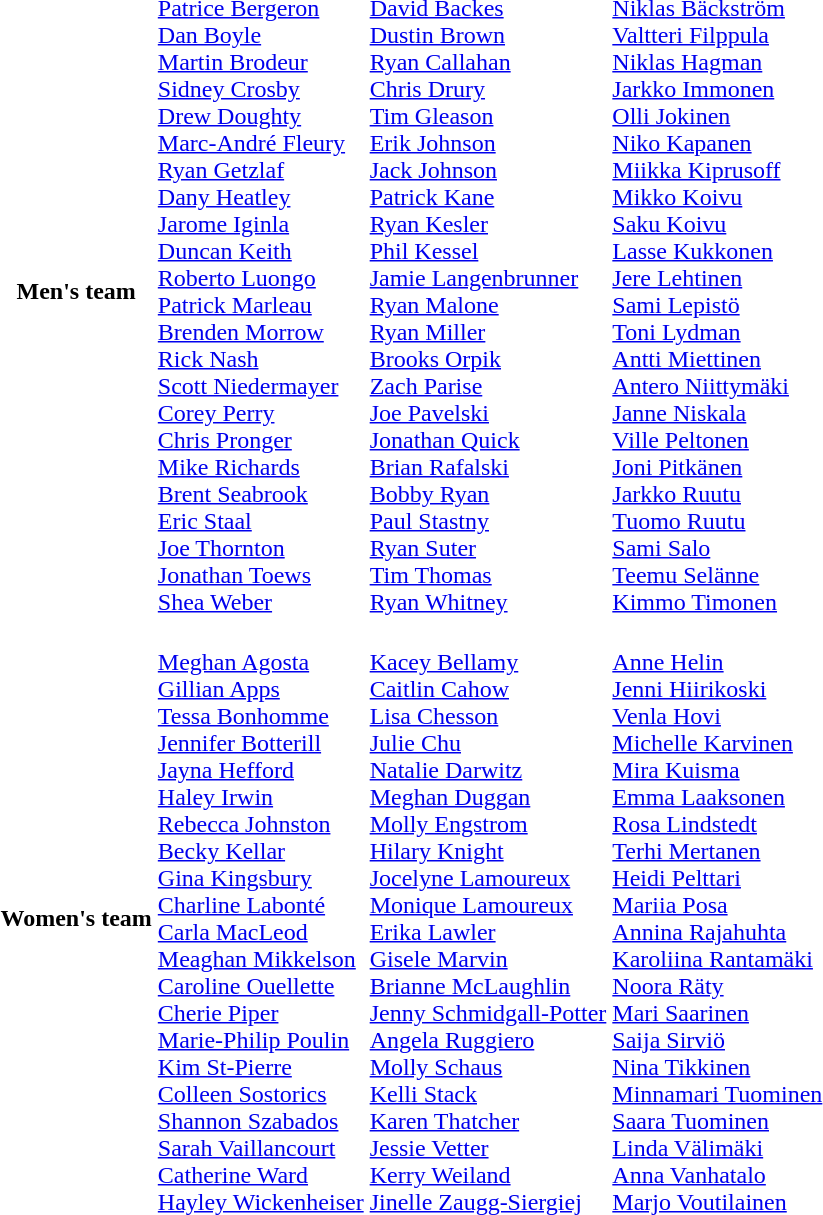<table>
<tr>
<th scope="row">Men's team<br></th>
<td><br><a href='#'>Patrice Bergeron</a><br><a href='#'>Dan Boyle</a><br><a href='#'>Martin Brodeur</a><br><a href='#'>Sidney Crosby</a><br><a href='#'>Drew Doughty</a><br><a href='#'>Marc-André Fleury</a><br><a href='#'>Ryan Getzlaf</a><br><a href='#'>Dany Heatley</a><br><a href='#'>Jarome Iginla</a><br><a href='#'>Duncan Keith</a><br><a href='#'>Roberto Luongo</a><br><a href='#'>Patrick Marleau</a><br><a href='#'>Brenden Morrow</a><br><a href='#'>Rick Nash</a><br><a href='#'>Scott Niedermayer</a><br><a href='#'>Corey Perry</a><br><a href='#'>Chris Pronger</a><br><a href='#'>Mike Richards</a><br><a href='#'>Brent Seabrook</a><br><a href='#'>Eric Staal</a><br><a href='#'>Joe Thornton</a><br><a href='#'>Jonathan Toews</a><br><a href='#'>Shea Weber</a></td>
<td><br><a href='#'>David Backes</a><br><a href='#'>Dustin Brown</a><br><a href='#'>Ryan Callahan</a><br><a href='#'>Chris Drury</a><br><a href='#'>Tim Gleason</a><br><a href='#'>Erik Johnson</a><br><a href='#'>Jack Johnson</a><br><a href='#'>Patrick Kane</a><br><a href='#'>Ryan Kesler</a><br><a href='#'>Phil Kessel</a><br><a href='#'>Jamie Langenbrunner</a><br><a href='#'>Ryan Malone</a><br><a href='#'>Ryan Miller</a><br><a href='#'>Brooks Orpik</a><br><a href='#'>Zach Parise</a><br><a href='#'>Joe Pavelski</a><br><a href='#'>Jonathan Quick</a><br><a href='#'>Brian Rafalski</a><br><a href='#'>Bobby Ryan</a><br><a href='#'>Paul Stastny</a><br><a href='#'>Ryan Suter</a><br><a href='#'>Tim Thomas</a><br><a href='#'>Ryan Whitney</a></td>
<td><br><a href='#'>Niklas Bäckström</a><br><a href='#'>Valtteri Filppula</a><br><a href='#'>Niklas Hagman</a><br><a href='#'>Jarkko Immonen</a><br><a href='#'>Olli Jokinen</a><br><a href='#'>Niko Kapanen</a><br><a href='#'>Miikka Kiprusoff</a><br><a href='#'>Mikko Koivu</a><br><a href='#'>Saku Koivu</a><br><a href='#'>Lasse Kukkonen</a><br><a href='#'>Jere Lehtinen</a><br><a href='#'>Sami Lepistö</a><br><a href='#'>Toni Lydman</a><br><a href='#'>Antti Miettinen</a><br><a href='#'>Antero Niittymäki</a><br><a href='#'>Janne Niskala</a><br><a href='#'>Ville Peltonen</a><br><a href='#'>Joni Pitkänen</a><br><a href='#'>Jarkko Ruutu</a><br><a href='#'>Tuomo Ruutu</a><br><a href='#'>Sami Salo</a><br><a href='#'>Teemu Selänne</a><br><a href='#'>Kimmo Timonen</a></td>
</tr>
<tr>
<th scope="row">Women's team<br></th>
<td><br><a href='#'>Meghan Agosta</a><br><a href='#'>Gillian Apps</a><br><a href='#'>Tessa Bonhomme</a><br><a href='#'>Jennifer Botterill</a><br><a href='#'>Jayna Hefford</a><br><a href='#'>Haley Irwin</a><br><a href='#'>Rebecca Johnston</a><br><a href='#'>Becky Kellar</a><br><a href='#'>Gina Kingsbury</a><br><a href='#'>Charline Labonté</a><br><a href='#'>Carla MacLeod</a><br><a href='#'>Meaghan Mikkelson</a><br><a href='#'>Caroline Ouellette</a><br><a href='#'>Cherie Piper</a><br><a href='#'>Marie-Philip Poulin</a><br><a href='#'>Kim St-Pierre</a><br><a href='#'>Colleen Sostorics</a><br><a href='#'>Shannon Szabados</a><br><a href='#'>Sarah Vaillancourt</a><br><a href='#'>Catherine Ward</a><br><a href='#'>Hayley Wickenheiser</a></td>
<td><br><a href='#'>Kacey Bellamy</a><br><a href='#'>Caitlin Cahow</a><br><a href='#'>Lisa Chesson</a><br><a href='#'>Julie Chu</a><br><a href='#'>Natalie Darwitz</a><br><a href='#'>Meghan Duggan</a><br><a href='#'>Molly Engstrom</a><br><a href='#'>Hilary Knight</a><br><a href='#'>Jocelyne Lamoureux</a><br><a href='#'>Monique Lamoureux</a><br><a href='#'>Erika Lawler</a><br><a href='#'>Gisele Marvin</a><br><a href='#'>Brianne McLaughlin</a><br><a href='#'>Jenny Schmidgall-Potter</a><br><a href='#'>Angela Ruggiero</a><br><a href='#'>Molly Schaus</a><br><a href='#'>Kelli Stack</a><br><a href='#'>Karen Thatcher</a><br><a href='#'>Jessie Vetter</a><br><a href='#'>Kerry Weiland</a><br><a href='#'>Jinelle Zaugg-Siergiej</a></td>
<td><br><a href='#'>Anne Helin</a><br><a href='#'>Jenni Hiirikoski</a><br><a href='#'>Venla Hovi</a><br><a href='#'>Michelle Karvinen</a><br><a href='#'>Mira Kuisma</a><br><a href='#'>Emma Laaksonen</a><br><a href='#'>Rosa Lindstedt</a><br><a href='#'>Terhi Mertanen</a><br><a href='#'>Heidi Pelttari</a><br><a href='#'>Mariia Posa</a><br><a href='#'>Annina Rajahuhta</a><br><a href='#'>Karoliina Rantamäki</a><br><a href='#'>Noora Räty</a><br><a href='#'>Mari Saarinen</a><br><a href='#'>Saija Sirviö</a><br><a href='#'>Nina Tikkinen</a><br><a href='#'>Minnamari Tuominen</a><br><a href='#'>Saara Tuominen</a><br><a href='#'>Linda Välimäki</a><br><a href='#'>Anna Vanhatalo</a><br><a href='#'>Marjo Voutilainen</a></td>
</tr>
</table>
